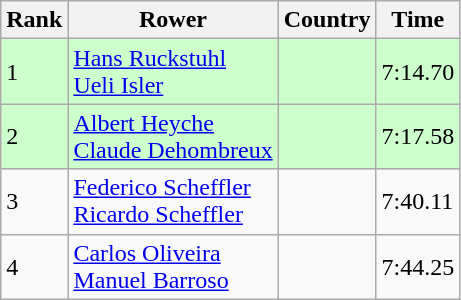<table class="wikitable sortable" style="text-align:middle">
<tr>
<th>Rank</th>
<th>Rower</th>
<th>Country</th>
<th>Time</th>
</tr>
<tr bgcolor=ccffcc>
<td>1</td>
<td><a href='#'>Hans Ruckstuhl</a><br><a href='#'>Ueli Isler</a></td>
<td></td>
<td>7:14.70</td>
</tr>
<tr bgcolor=ccffcc>
<td>2</td>
<td><a href='#'>Albert Heyche</a><br><a href='#'>Claude Dehombreux</a></td>
<td></td>
<td>7:17.58</td>
</tr>
<tr>
<td>3</td>
<td><a href='#'>Federico Scheffler</a><br><a href='#'>Ricardo Scheffler</a></td>
<td></td>
<td>7:40.11</td>
</tr>
<tr>
<td>4</td>
<td><a href='#'>Carlos Oliveira</a><br><a href='#'>Manuel Barroso</a></td>
<td></td>
<td>7:44.25</td>
</tr>
</table>
